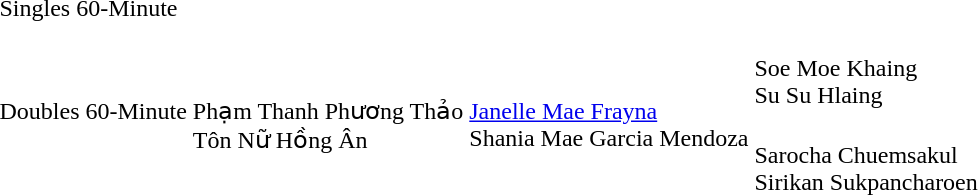<table>
<tr>
<td rowspan=2>Singles 60-Minute</td>
<td rowspan=2></td>
<td rowspan=2></td>
<td></td>
</tr>
<tr>
<td></td>
</tr>
<tr>
<td rowspan=2>Doubles 60-Minute</td>
<td rowspan=2><br> Phạm Thanh Phương Thảo <br> Tôn Nữ Hồng Ân</td>
<td rowspan=2><br><a href='#'>Janelle Mae Frayna</a><br>Shania Mae Garcia Mendoza</td>
<td><br>Soe Moe Khaing<br>Su Su Hlaing</td>
</tr>
<tr>
<td><br>Sarocha Chuemsakul<br>Sirikan Sukpancharoen</td>
</tr>
</table>
